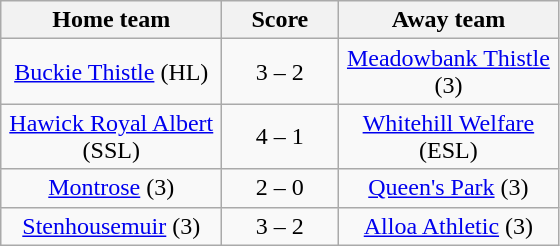<table class="wikitable" style="text-align: center">
<tr>
<th width=140>Home team</th>
<th width=70>Score</th>
<th width=140>Away team</th>
</tr>
<tr>
<td><a href='#'>Buckie Thistle</a> (HL)</td>
<td>3 – 2</td>
<td><a href='#'>Meadowbank Thistle</a> (3)</td>
</tr>
<tr>
<td><a href='#'>Hawick Royal Albert</a> (SSL)</td>
<td>4 – 1</td>
<td><a href='#'>Whitehill Welfare</a> (ESL)</td>
</tr>
<tr>
<td><a href='#'>Montrose</a> (3)</td>
<td>2 – 0</td>
<td><a href='#'>Queen's Park</a> (3)</td>
</tr>
<tr>
<td><a href='#'>Stenhousemuir</a> (3)</td>
<td>3 – 2</td>
<td><a href='#'>Alloa Athletic</a> (3)</td>
</tr>
</table>
